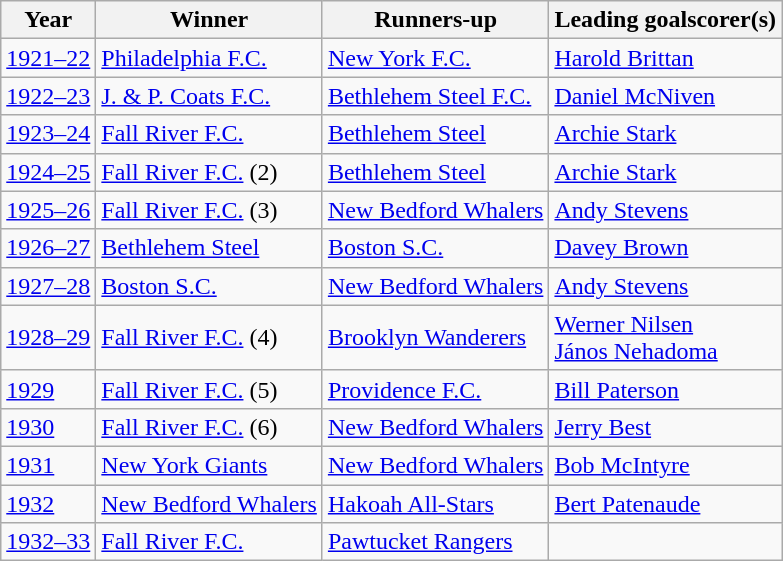<table class="wikitable">
<tr>
<th>Year</th>
<th>Winner </th>
<th>Runners-up</th>
<th>Leading goalscorer(s)</th>
</tr>
<tr>
<td><a href='#'>1921–22</a></td>
<td><a href='#'>Philadelphia F.C.</a></td>
<td><a href='#'>New York F.C.</a></td>
<td><a href='#'>Harold Brittan</a></td>
</tr>
<tr>
<td><a href='#'>1922–23</a></td>
<td><a href='#'>J. & P. Coats F.C.</a></td>
<td><a href='#'>Bethlehem Steel F.C.</a></td>
<td><a href='#'>Daniel McNiven</a></td>
</tr>
<tr>
<td><a href='#'>1923–24</a></td>
<td><a href='#'>Fall River F.C.</a></td>
<td><a href='#'>Bethlehem Steel</a></td>
<td><a href='#'>Archie Stark</a></td>
</tr>
<tr>
<td><a href='#'>1924–25</a></td>
<td><a href='#'>Fall River F.C.</a> (2)</td>
<td><a href='#'>Bethlehem Steel</a></td>
<td><a href='#'>Archie Stark</a></td>
</tr>
<tr>
<td><a href='#'>1925–26</a></td>
<td><a href='#'>Fall River F.C.</a> (3)</td>
<td><a href='#'>New Bedford Whalers</a></td>
<td><a href='#'>Andy Stevens</a></td>
</tr>
<tr>
<td><a href='#'>1926–27</a></td>
<td><a href='#'>Bethlehem Steel</a></td>
<td><a href='#'>Boston S.C.</a></td>
<td><a href='#'>Davey Brown</a></td>
</tr>
<tr>
<td><a href='#'>1927–28</a></td>
<td><a href='#'>Boston S.C.</a></td>
<td><a href='#'>New Bedford Whalers</a></td>
<td><a href='#'>Andy Stevens</a></td>
</tr>
<tr>
<td><a href='#'>1928–29</a></td>
<td><a href='#'>Fall River F.C.</a> (4)</td>
<td><a href='#'>Brooklyn Wanderers</a></td>
<td><a href='#'>Werner Nilsen</a><br><a href='#'>János Nehadoma</a></td>
</tr>
<tr>
<td><a href='#'>1929</a></td>
<td><a href='#'>Fall River F.C.</a> (5)</td>
<td><a href='#'>Providence F.C.</a></td>
<td><a href='#'>Bill Paterson</a></td>
</tr>
<tr>
<td><a href='#'>1930</a></td>
<td><a href='#'>Fall River F.C.</a> (6)</td>
<td><a href='#'>New Bedford Whalers</a></td>
<td><a href='#'>Jerry Best</a></td>
</tr>
<tr>
<td><a href='#'>1931</a></td>
<td><a href='#'>New York Giants</a></td>
<td><a href='#'>New Bedford Whalers</a></td>
<td><a href='#'>Bob McIntyre</a></td>
</tr>
<tr>
<td><a href='#'>1932</a></td>
<td><a href='#'>New Bedford Whalers</a></td>
<td><a href='#'>Hakoah All-Stars</a></td>
<td><a href='#'>Bert Patenaude</a></td>
</tr>
<tr>
<td><a href='#'>1932–33</a></td>
<td><a href='#'>Fall River F.C.</a></td>
<td><a href='#'>Pawtucket Rangers</a></td>
<td></td>
</tr>
</table>
